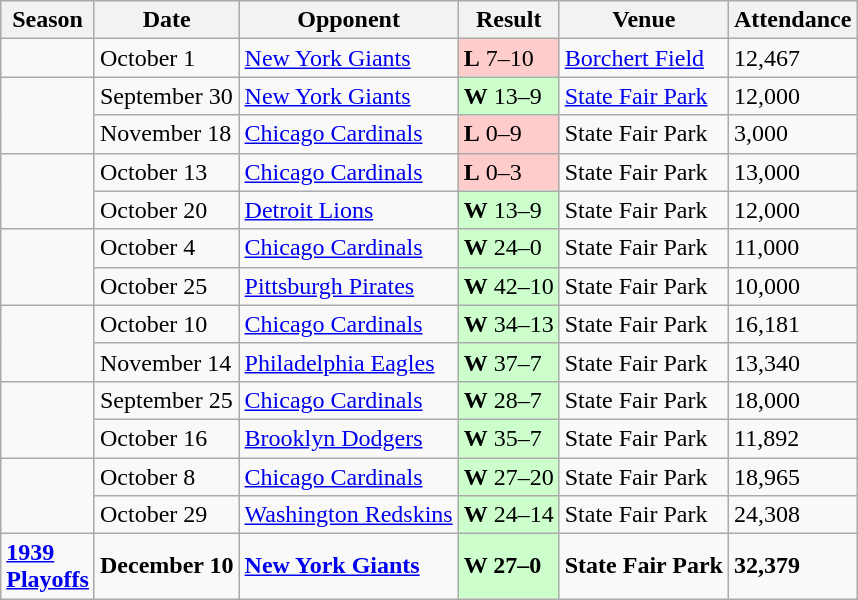<table class="wikitable">
<tr>
<th>Season</th>
<th>Date</th>
<th>Opponent</th>
<th>Result</th>
<th>Venue</th>
<th>Attendance</th>
</tr>
<tr>
<td></td>
<td>October 1</td>
<td><a href='#'>New York Giants</a></td>
<td bgcolor="#fcc"><strong>L</strong> 7–10</td>
<td><a href='#'>Borchert Field</a></td>
<td>12,467</td>
</tr>
<tr>
<td rowspan="2"></td>
<td>September 30</td>
<td><a href='#'>New York Giants</a></td>
<td bgcolor="#cfc"><strong>W</strong> 13–9</td>
<td><a href='#'>State Fair Park</a></td>
<td>12,000</td>
</tr>
<tr>
<td>November 18</td>
<td><a href='#'>Chicago Cardinals</a></td>
<td bgcolor="#fcc"><strong>L</strong> 0–9</td>
<td>State Fair Park</td>
<td>3,000</td>
</tr>
<tr>
<td rowspan="2"></td>
<td>October 13</td>
<td><a href='#'>Chicago Cardinals</a></td>
<td bgcolor="#fcc"><strong>L</strong> 0–3</td>
<td>State Fair Park</td>
<td>13,000</td>
</tr>
<tr>
<td>October 20</td>
<td><a href='#'>Detroit Lions</a></td>
<td bgcolor="#cfc"><strong>W</strong> 13–9</td>
<td>State Fair Park</td>
<td>12,000</td>
</tr>
<tr>
<td rowspan="2"></td>
<td>October 4</td>
<td><a href='#'>Chicago Cardinals</a></td>
<td bgcolor="#cfc"><strong>W</strong> 24–0</td>
<td>State Fair Park</td>
<td>11,000</td>
</tr>
<tr>
<td>October 25</td>
<td><a href='#'>Pittsburgh Pirates</a></td>
<td bgcolor="#cfc"><strong>W</strong> 42–10</td>
<td>State Fair Park</td>
<td>10,000</td>
</tr>
<tr>
<td rowspan="2"></td>
<td>October 10</td>
<td><a href='#'>Chicago Cardinals</a></td>
<td bgcolor="#cfc"><strong>W</strong> 34–13</td>
<td>State Fair Park</td>
<td>16,181</td>
</tr>
<tr>
<td>November 14</td>
<td><a href='#'>Philadelphia Eagles</a></td>
<td bgcolor="#cfc"><strong>W</strong> 37–7</td>
<td>State Fair Park</td>
<td>13,340</td>
</tr>
<tr>
<td rowspan="2"></td>
<td>September 25</td>
<td><a href='#'>Chicago Cardinals</a></td>
<td bgcolor="#cfc"><strong>W</strong> 28–7</td>
<td>State Fair Park</td>
<td>18,000</td>
</tr>
<tr>
<td>October 16</td>
<td><a href='#'>Brooklyn Dodgers</a></td>
<td bgcolor="#cfc"><strong>W</strong> 35–7</td>
<td>State Fair Park</td>
<td>11,892</td>
</tr>
<tr>
<td rowspan="2"></td>
<td>October 8</td>
<td><a href='#'>Chicago Cardinals</a></td>
<td bgcolor="#cfc"><strong>W</strong> 27–20</td>
<td>State Fair Park</td>
<td>18,965</td>
</tr>
<tr>
<td>October 29</td>
<td><a href='#'>Washington Redskins</a></td>
<td bgcolor="#cfc"><strong>W</strong> 24–14</td>
<td>State Fair Park</td>
<td>24,308</td>
</tr>
<tr>
<td><strong><a href='#'>1939 <br>Playoffs</a> </strong></td>
<td><strong>December 10</strong></td>
<td><strong><a href='#'>New York Giants</a></strong></td>
<td bgcolor="#cfc"><strong>W 27–0</strong></td>
<td><strong>State Fair Park</strong></td>
<td><strong>32,379</strong></td>
</tr>
</table>
